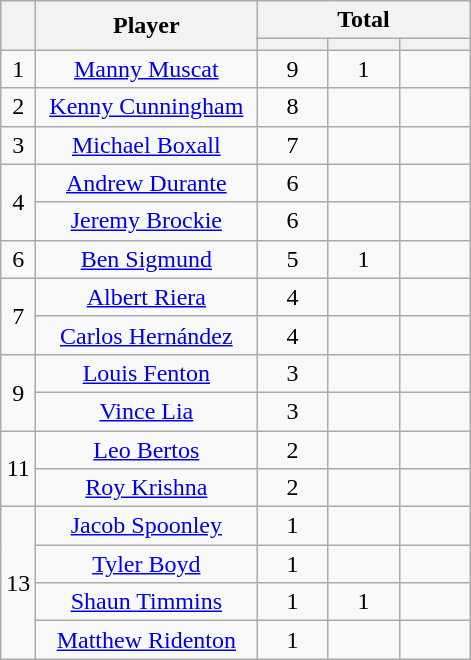<table class="wikitable" style="text-align:center">
<tr>
<th rowspan="2"></th>
<th rowspan="2" width="140">Player</th>
<th colspan="3">Total</th>
</tr>
<tr>
<th width="40"></th>
<th width="40"></th>
<th width="40"></th>
</tr>
<tr>
<td rowspan="1">1</td>
<td><a href='#'>Manny Muscat</a></td>
<td>9</td>
<td>1</td>
<td></td>
</tr>
<tr>
<td>2</td>
<td><a href='#'>Kenny Cunningham</a></td>
<td>8</td>
<td></td>
<td></td>
</tr>
<tr>
<td>3</td>
<td><a href='#'>Michael Boxall</a></td>
<td>7</td>
<td></td>
<td></td>
</tr>
<tr>
<td rowspan="2">4</td>
<td><a href='#'>Andrew Durante</a></td>
<td>6</td>
<td></td>
<td></td>
</tr>
<tr>
<td><a href='#'>Jeremy Brockie</a></td>
<td>6</td>
<td></td>
<td></td>
</tr>
<tr>
<td rowspan="1">6</td>
<td><a href='#'>Ben Sigmund</a></td>
<td>5</td>
<td>1</td>
<td></td>
</tr>
<tr>
<td rowspan="2">7</td>
<td><a href='#'>Albert Riera</a></td>
<td>4</td>
<td></td>
<td></td>
</tr>
<tr>
<td><a href='#'>Carlos Hernández</a></td>
<td>4</td>
<td></td>
<td></td>
</tr>
<tr>
<td rowspan="2">9</td>
<td><a href='#'>Louis Fenton</a></td>
<td>3</td>
<td></td>
<td></td>
</tr>
<tr>
<td><a href='#'>Vince Lia</a></td>
<td>3</td>
<td></td>
<td></td>
</tr>
<tr>
<td rowspan="2">11</td>
<td><a href='#'>Leo Bertos</a></td>
<td>2</td>
<td></td>
<td></td>
</tr>
<tr>
<td><a href='#'>Roy Krishna</a></td>
<td>2</td>
<td></td>
<td></td>
</tr>
<tr>
<td rowspan="4">13</td>
<td><a href='#'>Jacob Spoonley</a></td>
<td>1</td>
<td></td>
<td></td>
</tr>
<tr>
<td><a href='#'>Tyler Boyd</a></td>
<td>1</td>
<td></td>
<td></td>
</tr>
<tr>
<td><a href='#'>Shaun Timmins</a></td>
<td>1</td>
<td>1</td>
<td></td>
</tr>
<tr>
<td><a href='#'>Matthew Ridenton</a></td>
<td>1</td>
<td></td>
<td></td>
</tr>
</table>
